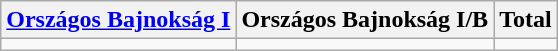<table class="wikitable">
<tr>
<th><a href='#'>Országos Bajnokság I</a></th>
<th>Országos Bajnokság I/B</th>
<th>Total</th>
</tr>
<tr>
<td></td>
<td></td>
<td></td>
</tr>
</table>
